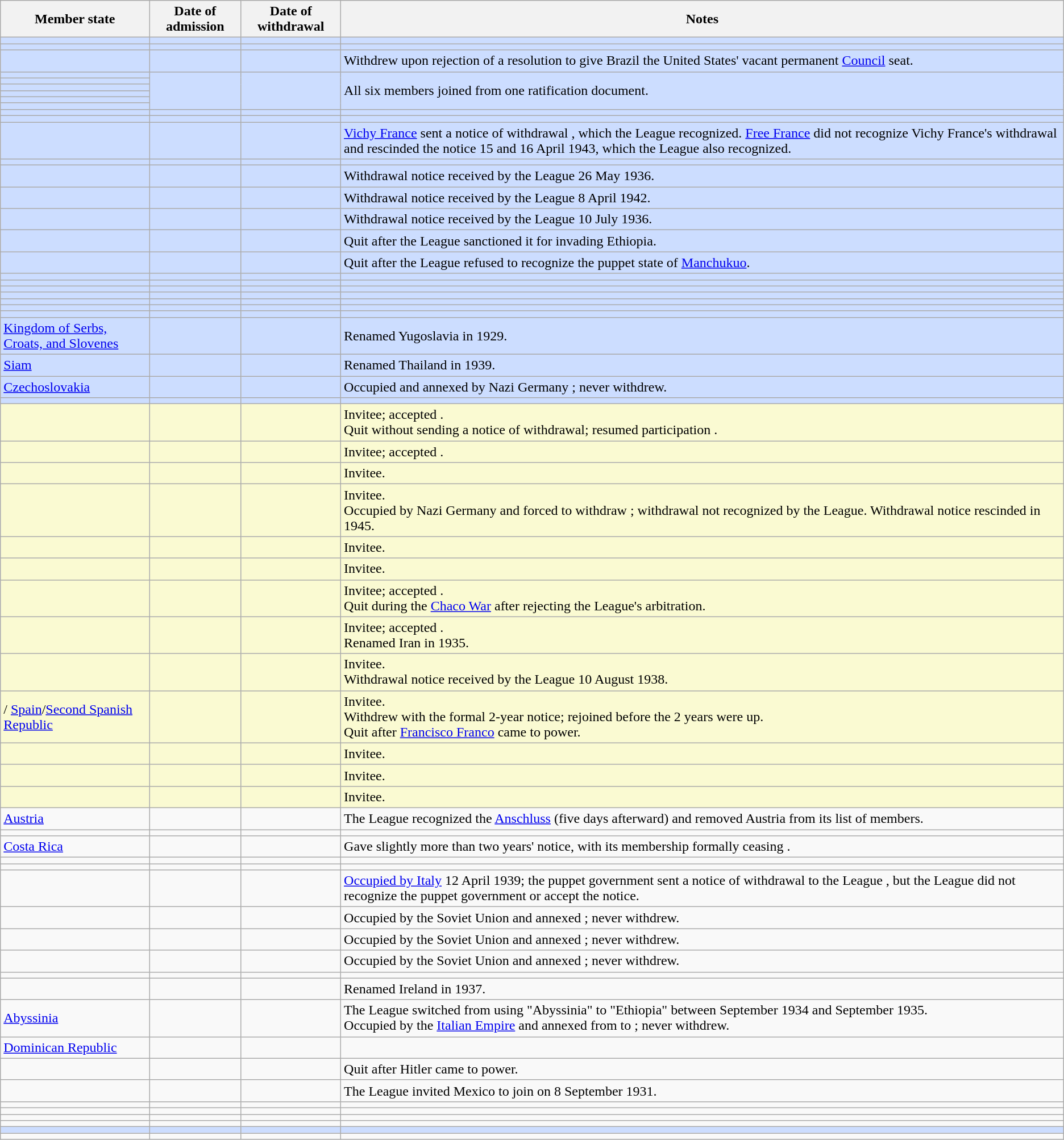<table class="wikitable sortable plainrowheaders">
<tr>
<th scope="col">Member state</th>
<th scope="col">Date of admission</th>
<th scope="col">Date of withdrawal</th>
<th scope="col" class=unsortable>Notes</th>
</tr>
<tr style="background:#cdf;">
<td scope="row"></td>
<td></td>
<td></td>
<td></td>
</tr>
<tr style="background:#cdf;">
<td scope="row"></td>
<td></td>
<td></td>
<td></td>
</tr>
<tr style="background:#cdf;">
<td scope="row"></td>
<td></td>
<td></td>
<td>Withdrew upon rejection of a resolution to give Brazil the United States' vacant permanent <a href='#'>Council</a> seat.</td>
</tr>
<tr style="background:#cdf;">
<td scope="row"></td>
<td rowspan="6"></td>
<td rowspan="6"></td>
<td rowspan="6">All six members joined from one ratification document.</td>
</tr>
<tr style="background:#cdf;">
<td scope="row"></td>
</tr>
<tr style="background:#cdf;">
<td scope="row"></td>
</tr>
<tr style="background:#cdf;">
<td scope="row" data-sort-value=Africa></td>
</tr>
<tr style="background:#cdf;">
<td scope="row"></td>
</tr>
<tr style="background:#cdf;">
<td scope="row"></td>
</tr>
<tr style="background:#cdf;">
<td scope="row"></td>
<td></td>
<td></td>
<td></td>
</tr>
<tr style="background:#cdf;">
<td scope="row"></td>
<td></td>
<td></td>
<td></td>
</tr>
<tr style="background:#cdf;">
<td scope="row"><br></td>
<td></td>
<td></td>
<td><a href='#'>Vichy France</a> sent a notice of withdrawal , which the League recognized. <a href='#'>Free France</a> did not recognize Vichy France's withdrawal and rescinded the notice 15 and 16 April 1943, which the League also recognized.</td>
</tr>
<tr style="background:#cdf;">
<td scope="row"></td>
<td></td>
<td></td>
<td></td>
</tr>
<tr style="background:#cdf;">
<td scope="row"></td>
<td></td>
<td></td>
<td>Withdrawal notice received by the League 26 May 1936.</td>
</tr>
<tr style="background:#cdf;">
<td scope="row"></td>
<td></td>
<td></td>
<td>Withdrawal notice received by the League 8 April 1942.</td>
</tr>
<tr style="background:#cdf;">
<td scope="row"></td>
<td></td>
<td></td>
<td>Withdrawal notice received by the League 10 July 1936.</td>
</tr>
<tr style="background:#cdf;">
<td scope="row"></td>
<td></td>
<td></td>
<td>Quit after the League sanctioned it for invading Ethiopia.</td>
</tr>
<tr style="background:#cdf;">
<td scope="row" data-sort-value=J></td>
<td></td>
<td></td>
<td>Quit after the League refused to recognize the puppet state of <a href='#'>Manchukuo</a>.</td>
</tr>
<tr style="background:#cdf;">
<td scope="row"></td>
<td></td>
<td></td>
<td></td>
</tr>
<tr style="background:#cdf;">
<td scope="row"></td>
<td></td>
<td></td>
<td></td>
</tr>
<tr style="background:#cdf;">
<td scope="row"></td>
<td></td>
<td></td>
<td></td>
</tr>
<tr style="background:#cdf;">
<td scope="row"></td>
<td></td>
<td></td>
<td></td>
</tr>
<tr style="background:#cdf;">
<td scope="row"></td>
<td></td>
<td></td>
<td></td>
</tr>
<tr style="background:#cdf;">
<td scope="row"></td>
<td></td>
<td></td>
<td></td>
</tr>
<tr style="background:#cdf;">
<td scope="row"></td>
<td></td>
<td></td>
<td></td>
</tr>
<tr style="background:#cdf;">
<td scope="row" data-sort-value="Serbs"> <a href='#'>Kingdom of Serbs,<br>Croats, and Slovenes</a></td>
<td></td>
<td></td>
<td>Renamed Yugoslavia in 1929.</td>
</tr>
<tr style="background:#cdf;">
<td scope="row"> <a href='#'>Siam</a></td>
<td></td>
<td></td>
<td>Renamed Thailand in 1939.</td>
</tr>
<tr style="background:#cdf;">
<td scope="row" data-sort-value=Slovakia> <a href='#'>Czechoslovakia</a></td>
<td></td>
<td></td>
<td>Occupied and annexed by Nazi Germany ; never withdrew.</td>
</tr>
<tr style="background:#cdf;">
<td scope="row"></td>
<td></td>
<td></td>
<td></td>
</tr>
<tr style="background:#fafad2;">
<td scope="row"></td>
<td></td>
<td></td>
<td>Invitee; accepted .<br>Quit  without sending a notice of withdrawal; resumed participation .</td>
</tr>
<tr style="background:#fafad2;">
<td scope="row"></td>
<td></td>
<td></td>
<td>Invitee; accepted .</td>
</tr>
<tr style="background:#fafad2;">
<td scope="row"></td>
<td></td>
<td></td>
<td>Invitee.</td>
</tr>
<tr style="background:#fafad2;">
<td scope="row"></td>
<td></td>
<td></td>
<td>Invitee.<br>Occupied by Nazi Germany  and forced to withdraw ; withdrawal not recognized by the League. Withdrawal notice rescinded in 1945.</td>
</tr>
<tr style="background:#fafad2;">
<td scope="row"></td>
<td></td>
<td></td>
<td>Invitee.</td>
</tr>
<tr style="background:#fafad2;">
<td scope="row"></td>
<td></td>
<td></td>
<td>Invitee.</td>
</tr>
<tr style="background:#fafad2;">
<td scope="row"></td>
<td></td>
<td></td>
<td>Invitee; accepted .<br>Quit during the <a href='#'>Chaco War</a> after rejecting the League's arbitration.</td>
</tr>
<tr style="background:#fafad2;">
<td scope="row"></td>
<td></td>
<td></td>
<td>Invitee; accepted .<br>Renamed Iran in 1935.</td>
</tr>
<tr style="background:#fafad2;">
<td scope="row" data-sort-value=Salvador></td>
<td></td>
<td></td>
<td>Invitee.<br>Withdrawal notice received by the League 10 August 1938.</td>
</tr>
<tr style="background:#fafad2;">
<td scope="row">/ <a href='#'>Spain</a>/<a href='#'>Second Spanish Republic</a></td>
<td></td>
<td></td>
<td>Invitee.<br>Withdrew  with the formal 2-year notice; rejoined  before the 2 years were up.<br>Quit after <a href='#'>Francisco Franco</a> came to power.</td>
</tr>
<tr style="background:#fafad2;">
<td scope="row"></td>
<td></td>
<td></td>
<td>Invitee.</td>
</tr>
<tr style="background:#fafad2;">
<td scope="row"></td>
<td></td>
<td></td>
<td>Invitee.</td>
</tr>
<tr style="background:#fafad2;">
<td scope="row"></td>
<td></td>
<td></td>
<td>Invitee.</td>
</tr>
<tr>
<td scope="row"> <a href='#'>Austria</a></td>
<td></td>
<td></td>
<td>The League recognized the <a href='#'>Anschluss</a> (five days afterward) and removed Austria from its list of members.</td>
</tr>
<tr>
<td scope="row"></td>
<td></td>
<td></td>
<td></td>
</tr>
<tr>
<td scope="row"> <a href='#'>Costa Rica</a></td>
<td></td>
<td></td>
<td>Gave slightly more than two years' notice, with its membership formally ceasing .</td>
</tr>
<tr>
<td scope="row"></td>
<td></td>
<td></td>
<td></td>
</tr>
<tr>
<td scope="row"></td>
<td></td>
<td></td>
<td></td>
</tr>
<tr>
<td scope="row"></td>
<td></td>
<td></td>
<td><a href='#'>Occupied by Italy</a> 12 April 1939; the puppet government sent a notice of withdrawal to the League , but the League did not recognize the puppet government or accept the notice.</td>
</tr>
<tr>
<td scope="row"></td>
<td></td>
<td></td>
<td>Occupied by the Soviet Union and annexed ; never withdrew.</td>
</tr>
<tr>
<td scope="row"></td>
<td></td>
<td></td>
<td>Occupied by the Soviet Union and annexed ; never withdrew.</td>
</tr>
<tr>
<td scope="row"></td>
<td></td>
<td></td>
<td>Occupied by the Soviet Union and annexed ; never withdrew.</td>
</tr>
<tr>
<td scope="row"></td>
<td></td>
<td></td>
<td></td>
</tr>
<tr>
<td scope="row"></td>
<td></td>
<td></td>
<td>Renamed Ireland in 1937.</td>
</tr>
<tr>
<td scope="row" data-sort-value=Abyssinia> <a href='#'>Abyssinia</a></td>
<td></td>
<td></td>
<td>The League switched from using "Abyssinia" to "Ethiopia" between September 1934 and September 1935.<br>Occupied by the <a href='#'>Italian Empire</a> and annexed from  to ; never withdrew.</td>
</tr>
<tr>
<td scope="row"> <a href='#'>Dominican Republic</a></td>
<td></td>
<td></td>
<td></td>
</tr>
<tr>
<td scope="row"></td>
<td></td>
<td></td>
<td>Quit after Hitler came to power.</td>
</tr>
<tr>
<td scope="row"></td>
<td></td>
<td></td>
<td>The League invited Mexico to join on 8 September 1931.</td>
</tr>
<tr>
<td scope="row"></td>
<td></td>
<td></td>
<td></td>
</tr>
<tr>
<td scope="row"></td>
<td></td>
<td></td>
<td></td>
</tr>
<tr>
<td scope="row" data-sort-value=Union></td>
<td></td>
<td></td>
<td><em></em></td>
</tr>
<tr>
<td scope="row"></td>
<td></td>
<td></td>
<td></td>
</tr>
<tr style="background:#cdf;">
<td scope="row"></td>
<td></td>
<td></td>
<td></td>
</tr>
<tr>
<td scope="row"></td>
<td></td>
<td></td>
<td></td>
</tr>
</table>
